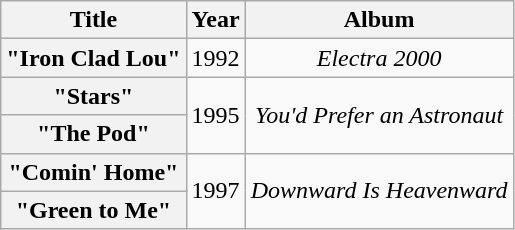<table class="wikitable plainrowheaders" style="text-align:center">
<tr>
<th scope="col">Title</th>
<th scope="col" style="width:1em;">Year</th>
<th scope="col">Album</th>
</tr>
<tr>
<th scope="row">"Iron Clad Lou"</th>
<td>1992</td>
<td><em>Electra 2000</em></td>
</tr>
<tr>
<th scope="row">"Stars"</th>
<td rowspan="2">1995</td>
<td rowspan="2"><em>You'd Prefer an Astronaut</em></td>
</tr>
<tr>
<th scope="row">"The Pod"</th>
</tr>
<tr>
<th scope="row">"Comin' Home"</th>
<td rowspan="2">1997</td>
<td rowspan="2"><em>Downward Is Heavenward</em></td>
</tr>
<tr>
<th scope="row">"Green to Me"</th>
</tr>
</table>
